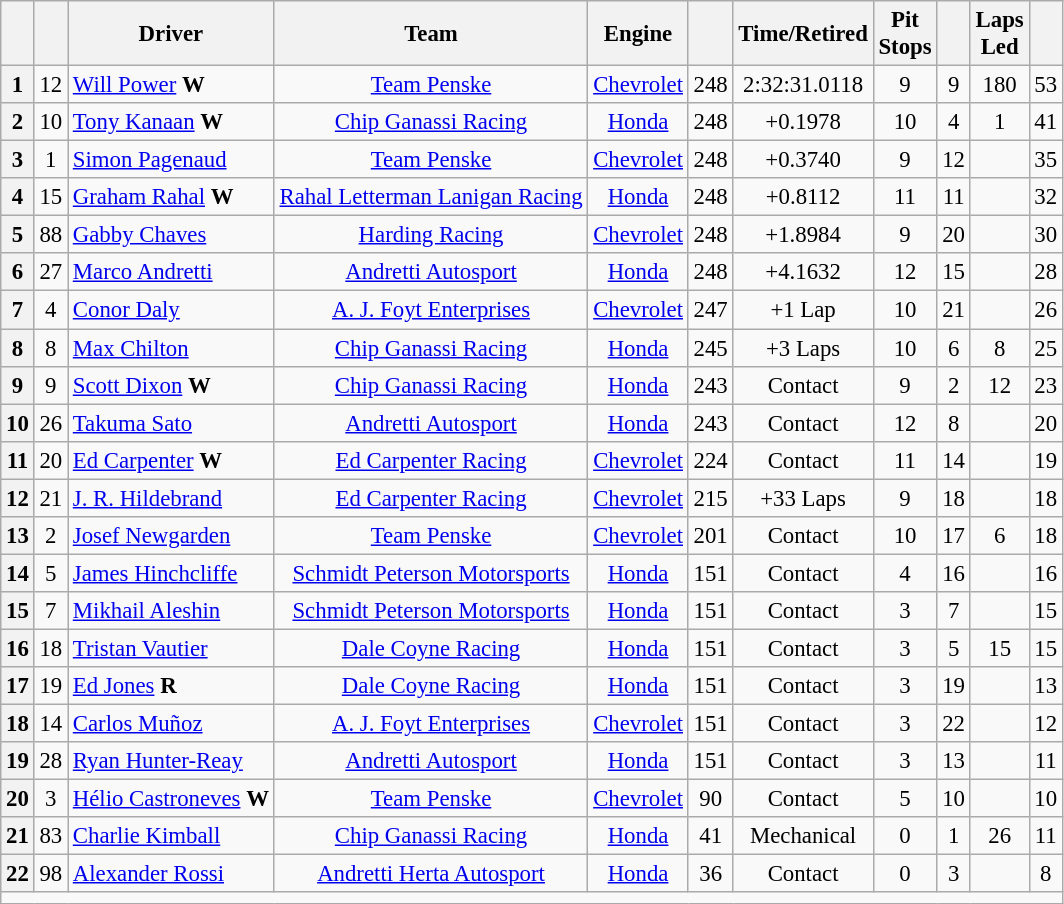<table class="wikitable" style="text-align:center; font-size: 95%;">
<tr>
<th scope="col"></th>
<th scope="col"></th>
<th scope="col">Driver</th>
<th scope="col">Team</th>
<th scope="col">Engine</th>
<th scope="col"></th>
<th scope="col">Time/Retired</th>
<th scope="col">Pit<br>Stops</th>
<th scope="col"></th>
<th scope="col">Laps<br>Led</th>
<th scope="col"></th>
</tr>
<tr>
<th scope="row">1</th>
<td>12</td>
<td align="left"> <a href='#'>Will Power</a> <strong><span>W</span></strong></td>
<td><a href='#'>Team Penske</a></td>
<td><a href='#'>Chevrolet</a></td>
<td>248</td>
<td>2:32:31.0118</td>
<td>9</td>
<td>9</td>
<td>180</td>
<td>53</td>
</tr>
<tr>
<th scope="row">2</th>
<td>10</td>
<td align="left"> <a href='#'>Tony Kanaan</a> <strong><span>W</span></strong></td>
<td><a href='#'>Chip Ganassi Racing</a></td>
<td><a href='#'>Honda</a></td>
<td>248</td>
<td>+0.1978</td>
<td>10</td>
<td>4</td>
<td>1</td>
<td>41</td>
</tr>
<tr>
<th scope="row">3</th>
<td>1</td>
<td align="left"> <a href='#'>Simon Pagenaud</a></td>
<td><a href='#'>Team Penske</a></td>
<td><a href='#'>Chevrolet</a></td>
<td>248</td>
<td>+0.3740</td>
<td>9</td>
<td>12</td>
<td></td>
<td>35</td>
</tr>
<tr>
<th scope="row">4</th>
<td>15</td>
<td align="left"> <a href='#'>Graham Rahal</a> <strong><span>W</span></strong></td>
<td><a href='#'>Rahal Letterman Lanigan Racing</a></td>
<td><a href='#'>Honda</a></td>
<td>248</td>
<td>+0.8112</td>
<td>11</td>
<td>11</td>
<td></td>
<td>32</td>
</tr>
<tr>
<th scope="row">5</th>
<td>88</td>
<td align="left"> <a href='#'>Gabby Chaves</a></td>
<td><a href='#'>Harding Racing</a></td>
<td><a href='#'>Chevrolet</a></td>
<td>248</td>
<td>+1.8984</td>
<td>9</td>
<td>20</td>
<td></td>
<td>30</td>
</tr>
<tr>
<th scope="row">6</th>
<td>27</td>
<td align="left"> <a href='#'>Marco Andretti</a></td>
<td><a href='#'>Andretti Autosport</a></td>
<td><a href='#'>Honda</a></td>
<td>248</td>
<td>+4.1632</td>
<td>12</td>
<td>15</td>
<td></td>
<td>28</td>
</tr>
<tr>
<th scope="row">7</th>
<td>4</td>
<td align="left"> <a href='#'>Conor Daly</a></td>
<td><a href='#'>A. J. Foyt Enterprises</a></td>
<td><a href='#'>Chevrolet</a></td>
<td>247</td>
<td>+1 Lap</td>
<td>10</td>
<td>21</td>
<td></td>
<td>26</td>
</tr>
<tr>
<th scope="row">8</th>
<td>8</td>
<td align="left"> <a href='#'>Max Chilton</a></td>
<td><a href='#'>Chip Ganassi Racing</a></td>
<td><a href='#'>Honda</a></td>
<td>245</td>
<td>+3 Laps</td>
<td>10</td>
<td>6</td>
<td>8</td>
<td>25</td>
</tr>
<tr>
<th scope="row">9</th>
<td>9</td>
<td align="left"> <a href='#'>Scott Dixon</a> <strong><span>W</span></strong></td>
<td><a href='#'>Chip Ganassi Racing</a></td>
<td><a href='#'>Honda</a></td>
<td>243</td>
<td>Contact</td>
<td>9</td>
<td>2</td>
<td>12</td>
<td>23</td>
</tr>
<tr>
<th scope="row">10</th>
<td>26</td>
<td align="left"> <a href='#'>Takuma Sato</a></td>
<td><a href='#'>Andretti Autosport</a></td>
<td><a href='#'>Honda</a></td>
<td>243</td>
<td>Contact</td>
<td>12</td>
<td>8</td>
<td></td>
<td>20</td>
</tr>
<tr>
<th scope="row">11</th>
<td>20</td>
<td align="left"> <a href='#'>Ed Carpenter</a> <strong><span>W</span></strong></td>
<td><a href='#'>Ed Carpenter Racing</a></td>
<td><a href='#'>Chevrolet</a></td>
<td>224</td>
<td>Contact</td>
<td>11</td>
<td>14</td>
<td></td>
<td>19</td>
</tr>
<tr>
<th scope="row">12</th>
<td>21</td>
<td align="left"> <a href='#'>J. R. Hildebrand</a></td>
<td><a href='#'>Ed Carpenter Racing</a></td>
<td><a href='#'>Chevrolet</a></td>
<td>215</td>
<td>+33 Laps</td>
<td>9</td>
<td>18</td>
<td></td>
<td>18</td>
</tr>
<tr>
<th scope="row">13</th>
<td>2</td>
<td align="left"> <a href='#'>Josef Newgarden</a></td>
<td><a href='#'>Team Penske</a></td>
<td><a href='#'>Chevrolet</a></td>
<td>201</td>
<td>Contact</td>
<td>10</td>
<td>17</td>
<td>6</td>
<td>18</td>
</tr>
<tr>
<th scope="row">14</th>
<td>5</td>
<td align="left"> <a href='#'>James Hinchcliffe</a></td>
<td><a href='#'>Schmidt Peterson Motorsports</a></td>
<td><a href='#'>Honda</a></td>
<td>151</td>
<td>Contact</td>
<td>4</td>
<td>16</td>
<td></td>
<td>16</td>
</tr>
<tr>
<th scope="row">15</th>
<td>7</td>
<td align="left"> <a href='#'>Mikhail Aleshin</a></td>
<td><a href='#'>Schmidt Peterson Motorsports</a></td>
<td><a href='#'>Honda</a></td>
<td>151</td>
<td>Contact</td>
<td>3</td>
<td>7</td>
<td></td>
<td>15</td>
</tr>
<tr>
<th scope="row">16</th>
<td>18</td>
<td align="left"> <a href='#'>Tristan Vautier</a></td>
<td><a href='#'>Dale Coyne Racing</a></td>
<td><a href='#'>Honda</a></td>
<td>151</td>
<td>Contact</td>
<td>3</td>
<td>5</td>
<td>15</td>
<td>15</td>
</tr>
<tr>
<th scope="row">17</th>
<td>19</td>
<td align="left"> <a href='#'>Ed Jones</a> <strong><span>R</span></strong></td>
<td><a href='#'>Dale Coyne Racing</a></td>
<td><a href='#'>Honda</a></td>
<td>151</td>
<td>Contact</td>
<td>3</td>
<td>19</td>
<td></td>
<td>13</td>
</tr>
<tr>
<th scope="row">18</th>
<td>14</td>
<td align="left"> <a href='#'>Carlos Muñoz</a></td>
<td><a href='#'>A. J. Foyt Enterprises</a></td>
<td><a href='#'>Chevrolet</a></td>
<td>151</td>
<td>Contact</td>
<td>3</td>
<td>22</td>
<td></td>
<td>12</td>
</tr>
<tr>
<th scope="row">19</th>
<td>28</td>
<td align="left"> <a href='#'>Ryan Hunter-Reay</a></td>
<td><a href='#'>Andretti Autosport</a></td>
<td><a href='#'>Honda</a></td>
<td>151</td>
<td>Contact</td>
<td>3</td>
<td>13</td>
<td></td>
<td>11</td>
</tr>
<tr>
<th scope="row">20</th>
<td>3</td>
<td align="left"> <a href='#'>Hélio Castroneves</a> <strong><span>W</span></strong></td>
<td><a href='#'>Team Penske</a></td>
<td><a href='#'>Chevrolet</a></td>
<td>90</td>
<td>Contact</td>
<td>5</td>
<td>10</td>
<td></td>
<td>10</td>
</tr>
<tr>
<th scope="row">21</th>
<td>83</td>
<td align="left"> <a href='#'>Charlie Kimball</a></td>
<td><a href='#'>Chip Ganassi Racing</a></td>
<td><a href='#'>Honda</a></td>
<td>41</td>
<td>Mechanical</td>
<td>0</td>
<td>1</td>
<td>26</td>
<td>11</td>
</tr>
<tr>
<th scope="row">22</th>
<td>98</td>
<td align="left"> <a href='#'>Alexander Rossi</a></td>
<td><a href='#'>Andretti Herta Autosport</a></td>
<td><a href='#'>Honda</a></td>
<td>36</td>
<td>Contact</td>
<td>0</td>
<td>3</td>
<td></td>
<td>8</td>
</tr>
<tr class="sortbottom">
<td colspan="11"></td>
</tr>
</table>
